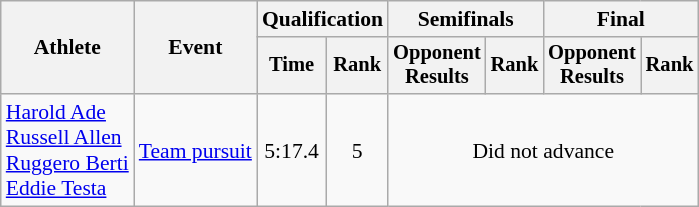<table class="wikitable" style="font-size:90%;">
<tr>
<th rowspan=2>Athlete</th>
<th rowspan=2>Event</th>
<th colspan=2>Qualification</th>
<th colspan=2>Semifinals</th>
<th colspan=2>Final</th>
</tr>
<tr style="font-size:95%">
<th>Time</th>
<th>Rank</th>
<th>Opponent<br>Results</th>
<th>Rank</th>
<th>Opponent<br>Results</th>
<th>Rank</th>
</tr>
<tr align=center>
<td align=left><a href='#'>Harold Ade</a><br><a href='#'>Russell Allen</a><br><a href='#'>Ruggero Berti</a><br><a href='#'>Eddie Testa</a></td>
<td align=left><a href='#'>Team pursuit</a></td>
<td>5:17.4</td>
<td>5</td>
<td colspan=4>Did not advance</td>
</tr>
</table>
